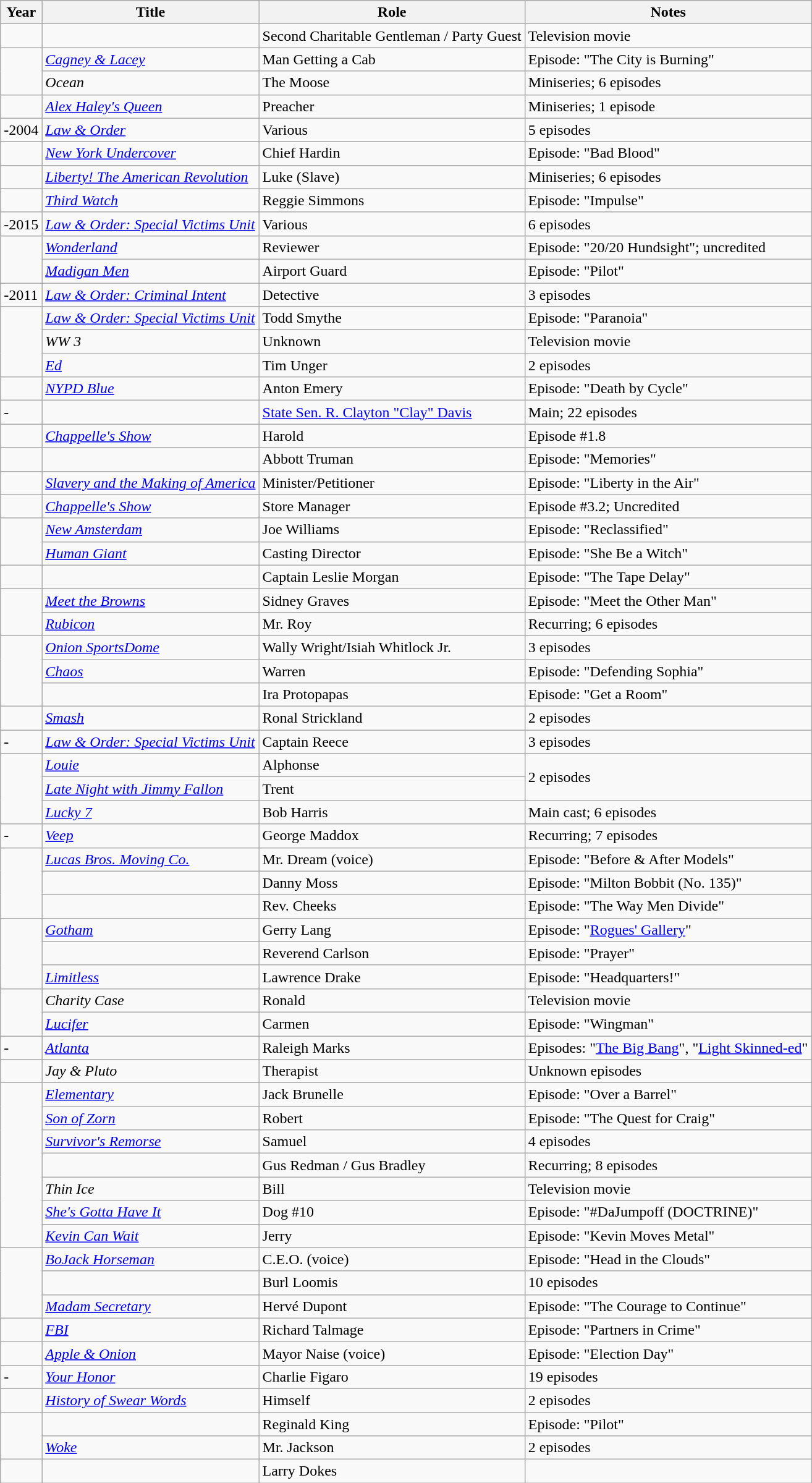<table class="wikitable sortable plainrowheaders">
<tr>
<th scope="col">Year</th>
<th scope="col">Title</th>
<th scope="col">Role</th>
<th scope="col" class="unsortable">Notes</th>
</tr>
<tr>
<td></td>
<td scope=row><em></em></td>
<td>Second Charitable Gentleman / Party Guest</td>
<td>Television movie</td>
</tr>
<tr>
<td rowspan="2"></td>
<td scope=row><em><a href='#'>Cagney & Lacey</a></em></td>
<td>Man Getting a Cab</td>
<td>Episode: "The City is Burning"</td>
</tr>
<tr>
<td scope=row><em>Ocean</em></td>
<td>The Moose</td>
<td>Miniseries; 6 episodes</td>
</tr>
<tr>
<td></td>
<td scope=row><em><a href='#'>Alex Haley's Queen</a></em></td>
<td>Preacher</td>
<td>Miniseries; 1 episode</td>
</tr>
<tr>
<td>-2004</td>
<td scope=row><em><a href='#'>Law & Order</a></em></td>
<td>Various</td>
<td>5 episodes</td>
</tr>
<tr>
<td></td>
<td scope=row><em><a href='#'>New York Undercover</a></em></td>
<td>Chief Hardin</td>
<td>Episode: "Bad Blood"</td>
</tr>
<tr>
<td></td>
<td scope=row><em><a href='#'>Liberty! The American Revolution</a></em></td>
<td>Luke (Slave)</td>
<td>Miniseries; 6 episodes</td>
</tr>
<tr>
<td></td>
<td scope=row><em><a href='#'>Third Watch</a></em></td>
<td>Reggie Simmons</td>
<td>Episode: "Impulse"</td>
</tr>
<tr>
<td>-2015</td>
<td scope="row"><em><a href='#'>Law & Order: Special Victims Unit</a></em></td>
<td>Various</td>
<td>6 episodes</td>
</tr>
<tr>
<td rowspan="2"></td>
<td scope="row"><em><a href='#'>Wonderland</a></em></td>
<td>Reviewer</td>
<td>Episode: "20/20 Hundsight"; uncredited</td>
</tr>
<tr>
<td scope="row"><em><a href='#'>Madigan Men</a></em></td>
<td>Airport Guard</td>
<td>Episode: "Pilot"</td>
</tr>
<tr>
<td>-2011</td>
<td scope="row"><em><a href='#'>Law & Order: Criminal Intent</a></em></td>
<td>Detective</td>
<td>3 episodes</td>
</tr>
<tr>
<td rowspan="3"></td>
<td scope="row"><em><a href='#'>Law & Order: Special Victims Unit</a></em></td>
<td>Todd Smythe</td>
<td>Episode: "Paranoia"</td>
</tr>
<tr>
<td scope="row"><em>WW 3</em></td>
<td>Unknown</td>
<td>Television movie</td>
</tr>
<tr>
<td scope="row"><em><a href='#'>Ed</a></em></td>
<td>Tim Unger</td>
<td>2 episodes</td>
</tr>
<tr>
<td></td>
<td scope=row><em><a href='#'>NYPD Blue</a></em></td>
<td>Anton Emery</td>
<td>Episode: "Death by Cycle"</td>
</tr>
<tr>
<td>-</td>
<td scope=row><em></em></td>
<td><a href='#'>State Sen. R. Clayton "Clay" Davis</a></td>
<td>Main; 22 episodes</td>
</tr>
<tr>
<td></td>
<td scope=row><em><a href='#'>Chappelle's Show</a></em></td>
<td>Harold</td>
<td>Episode #1.8</td>
</tr>
<tr>
<td></td>
<td scope=row><em></em></td>
<td>Abbott Truman</td>
<td>Episode: "Memories"</td>
</tr>
<tr>
<td></td>
<td scope=row><em><a href='#'>Slavery and the Making of America</a></em></td>
<td>Minister/Petitioner</td>
<td>Episode: "Liberty in the Air"</td>
</tr>
<tr>
<td></td>
<td scope=row><em><a href='#'>Chappelle's Show</a></em></td>
<td>Store Manager</td>
<td>Episode #3.2; Uncredited</td>
</tr>
<tr>
<td rowspan="2"></td>
<td scope=row><em><a href='#'>New Amsterdam</a></em></td>
<td>Joe Williams</td>
<td>Episode: "Reclassified"</td>
</tr>
<tr>
<td scope=row><em><a href='#'>Human Giant</a></em></td>
<td>Casting Director</td>
<td>Episode: "She Be a Witch"</td>
</tr>
<tr>
<td></td>
<td scope=row><em></em></td>
<td>Captain Leslie Morgan</td>
<td>Episode: "The Tape Delay"</td>
</tr>
<tr>
<td rowspan="2"></td>
<td scope=row><em><a href='#'>Meet the Browns</a></em></td>
<td>Sidney Graves</td>
<td>Episode: "Meet the Other Man"</td>
</tr>
<tr>
<td scope=row><em><a href='#'>Rubicon</a></em></td>
<td>Mr. Roy</td>
<td>Recurring; 6 episodes</td>
</tr>
<tr>
<td rowspan="3"></td>
<td scope=row><em><a href='#'>Onion SportsDome</a></em></td>
<td>Wally Wright/Isiah Whitlock Jr.</td>
<td>3 episodes</td>
</tr>
<tr>
<td scope="row"><em><a href='#'>Chaos</a></em></td>
<td>Warren</td>
<td>Episode: "Defending Sophia"</td>
</tr>
<tr>
<td scope="row"><em></em></td>
<td>Ira Protopapas</td>
<td>Episode: "Get a Room"</td>
</tr>
<tr>
<td></td>
<td scope=row><em><a href='#'>Smash</a></em></td>
<td>Ronal Strickland</td>
<td>2 episodes</td>
</tr>
<tr>
<td>-</td>
<td scope=row><em><a href='#'>Law & Order: Special Victims Unit</a></em></td>
<td>Captain Reece</td>
<td>3 episodes</td>
</tr>
<tr>
<td rowspan="3"></td>
<td scope=row><em><a href='#'>Louie</a></em></td>
<td>Alphonse</td>
<td rowspan="2">2 episodes</td>
</tr>
<tr>
<td scope=row><em><a href='#'>Late Night with Jimmy Fallon</a></em></td>
<td>Trent</td>
</tr>
<tr>
<td scope=row><em><a href='#'>Lucky 7</a></em></td>
<td>Bob Harris</td>
<td>Main cast; 6 episodes</td>
</tr>
<tr>
<td>-</td>
<td scope=row><em><a href='#'>Veep</a></em></td>
<td>George Maddox</td>
<td>Recurring; 7 episodes</td>
</tr>
<tr>
<td rowspan="3"></td>
<td scope=row><em><a href='#'>Lucas Bros. Moving Co.</a></em></td>
<td>Mr. Dream (voice)</td>
<td>Episode: "Before & After Models"</td>
</tr>
<tr>
<td scope=row><em></em></td>
<td>Danny Moss</td>
<td>Episode: "Milton Bobbit (No. 135)"</td>
</tr>
<tr>
<td scope=row><em></em></td>
<td>Rev. Cheeks</td>
<td>Episode: "The Way Men Divide"</td>
</tr>
<tr>
<td rowspan="3"></td>
<td scope=row><em><a href='#'>Gotham</a></em></td>
<td>Gerry Lang</td>
<td>Episode: "<a href='#'>Rogues' Gallery</a>"</td>
</tr>
<tr>
<td scope=row><em></em></td>
<td>Reverend Carlson</td>
<td>Episode: "Prayer"</td>
</tr>
<tr>
<td scope=row><em><a href='#'>Limitless</a></em></td>
<td>Lawrence Drake</td>
<td>Episode: "Headquarters!"</td>
</tr>
<tr>
<td rowspan="2"></td>
<td scope=row><em>Charity Case</em></td>
<td>Ronald</td>
<td>Television movie</td>
</tr>
<tr>
<td scope=row><em><a href='#'>Lucifer</a></em></td>
<td>Carmen</td>
<td>Episode: "Wingman"</td>
</tr>
<tr>
<td>-</td>
<td scope=row><em><a href='#'>Atlanta</a></em></td>
<td>Raleigh Marks</td>
<td>Episodes: "<a href='#'>The Big Bang</a>", "<a href='#'>Light Skinned-ed</a>"</td>
</tr>
<tr>
<td></td>
<td scope=row><em>Jay & Pluto</em></td>
<td>Therapist</td>
<td>Unknown episodes</td>
</tr>
<tr>
<td rowspan="7"></td>
<td scope=row><em><a href='#'>Elementary</a></em></td>
<td>Jack Brunelle</td>
<td>Episode: "Over a Barrel"</td>
</tr>
<tr>
<td scope=row><em><a href='#'>Son of Zorn</a></em></td>
<td>Robert</td>
<td>Episode: "The Quest for Craig"</td>
</tr>
<tr>
<td scope=row><em><a href='#'>Survivor's Remorse</a></em></td>
<td>Samuel</td>
<td>4 episodes</td>
</tr>
<tr>
<td scope=row><em></em></td>
<td>Gus Redman / Gus Bradley</td>
<td>Recurring; 8 episodes</td>
</tr>
<tr>
<td scope=row><em>Thin Ice</em></td>
<td>Bill</td>
<td>Television movie</td>
</tr>
<tr>
<td scope=row><em><a href='#'>She's Gotta Have It</a></em></td>
<td>Dog #10</td>
<td>Episode: "#DaJumpoff (DOCTRINE)"</td>
</tr>
<tr>
<td scope=row><em><a href='#'>Kevin Can Wait</a></em></td>
<td>Jerry</td>
<td>Episode: "Kevin Moves Metal"</td>
</tr>
<tr>
<td rowspan="3"></td>
<td scope=row><em><a href='#'>BoJack Horseman</a></em></td>
<td>C.E.O. (voice)</td>
<td>Episode: "Head in the Clouds"</td>
</tr>
<tr>
<td scope=row><em></em></td>
<td>Burl Loomis</td>
<td>10 episodes</td>
</tr>
<tr>
<td scope=row><em><a href='#'>Madam Secretary</a></em></td>
<td>Hervé Dupont</td>
<td>Episode: "The Courage to Continue"</td>
</tr>
<tr>
<td></td>
<td scope=row><em><a href='#'>FBI</a></em></td>
<td>Richard Talmage</td>
<td>Episode: "Partners in Crime"</td>
</tr>
<tr>
<td></td>
<td scope=row><em><a href='#'>Apple & Onion</a></em></td>
<td>Mayor Naise (voice)</td>
<td>Episode: "Election Day"</td>
</tr>
<tr>
<td>-</td>
<td scope=row><em><a href='#'>Your Honor</a></em></td>
<td>Charlie Figaro</td>
<td>19 episodes</td>
</tr>
<tr>
<td></td>
<td scope=row><em><a href='#'>History of Swear Words</a></em></td>
<td>Himself</td>
<td>2 episodes</td>
</tr>
<tr>
<td rowspan="2"></td>
<td scope=row><em></em></td>
<td>Reginald King</td>
<td>Episode: "Pilot"</td>
</tr>
<tr>
<td scope=row><em><a href='#'>Woke</a></em></td>
<td>Mr. Jackson</td>
<td>2 episodes</td>
</tr>
<tr>
<td></td>
<td scope=row><em></em></td>
<td>Larry Dokes</td>
<td></td>
</tr>
</table>
